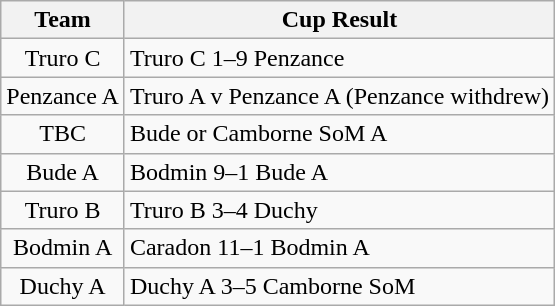<table class="wikitable">
<tr>
<th align=center>Team</th>
<th>Cup Result</th>
</tr>
<tr>
<td align=center>Truro C</td>
<td>Truro C 1–9 Penzance</td>
</tr>
<tr>
<td align=center>Penzance A</td>
<td>Truro A v Penzance A (Penzance withdrew)</td>
</tr>
<tr>
<td align=center>TBC</td>
<td>Bude or Camborne SoM A</td>
</tr>
<tr>
<td align=center>Bude A</td>
<td>Bodmin 9–1 Bude A</td>
</tr>
<tr>
<td align=center>Truro B</td>
<td>Truro B 3–4 Duchy</td>
</tr>
<tr>
<td align=center>Bodmin A</td>
<td>Caradon 11–1 Bodmin A</td>
</tr>
<tr>
<td align=center>Duchy A</td>
<td>Duchy A 3–5 Camborne SoM</td>
</tr>
</table>
